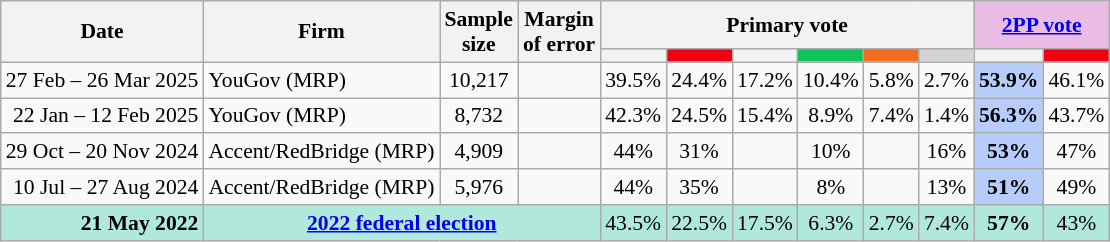<table class="nowrap wikitable tpl-blanktable" style=text-align:center;font-size:90%>
<tr>
<th rowspan=2>Date</th>
<th rowspan=2>Firm</th>
<th rowspan=2>Sample<br>size</th>
<th rowspan=2>Margin<br>of error</th>
<th colspan=6>Primary vote</th>
<th colspan=2 class=unsortable style=background:#ebbce3><a href='#'>2PP vote</a></th>
</tr>
<tr>
<th class="unsortable" style=background:></th>
<th class="unsortable" style="background:#F00011"></th>
<th class=unsortable style=background:></th>
<th class=unsortable style=background:#10C25B></th>
<th class=unsortable style=background:#f36c21></th>
<th class=unsortable style=background:lightgray></th>
<th class="unsortable" style=background:></th>
<th class="unsortable" style="background:#F00011"></th>
</tr>
<tr>
<td align=right>27 Feb – 26 Mar 2025</td>
<td align=left>YouGov (MRP)</td>
<td>10,217</td>
<td></td>
<td>39.5%</td>
<td>24.4%</td>
<td>17.2%</td>
<td>10.4%</td>
<td>5.8%</td>
<td>2.7%</td>
<th style="background:#B6CDFB">53.9%</th>
<td>46.1%</td>
</tr>
<tr>
<td align=right>22 Jan – 12 Feb 2025</td>
<td align=left>YouGov (MRP)</td>
<td>8,732</td>
<td></td>
<td>42.3%</td>
<td>24.5%</td>
<td>15.4%</td>
<td>8.9%</td>
<td>7.4%</td>
<td>1.4%</td>
<th style="background:#B6CDFB">56.3%</th>
<td>43.7%</td>
</tr>
<tr>
<td align=right>29 Oct – 20 Nov 2024</td>
<td align=left>Accent/RedBridge (MRP)</td>
<td>4,909</td>
<td></td>
<td>44%</td>
<td>31%</td>
<td></td>
<td>10%</td>
<td></td>
<td>16%</td>
<th style="background:#B6CDFB">53%</th>
<td>47%</td>
</tr>
<tr>
<td align=right>10 Jul – 27 Aug 2024</td>
<td align=left>Accent/RedBridge (MRP)</td>
<td>5,976</td>
<td></td>
<td>44%</td>
<td>35%</td>
<td></td>
<td>8%</td>
<td></td>
<td>13%</td>
<th style="background:#B6CDFB">51%</th>
<td>49%</td>
</tr>
<tr style="background:#b0e9db">
<td style="text-align:right" data-sort-value="21-May-2022"><strong>21 May 2022</strong></td>
<td colspan="3" style="text-align:center"><strong><a href='#'>2022 federal election</a></strong></td>
<td>43.5%</td>
<td>22.5%</td>
<td>17.5%</td>
<td>6.3%</td>
<td>2.7%</td>
<td>7.4%</td>
<td><strong>57%</strong></td>
<td>43%</td>
</tr>
</table>
